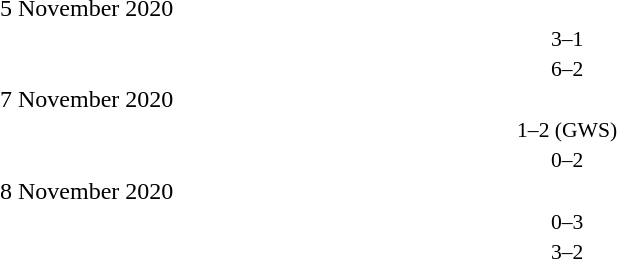<table style="width:100%;" cellspacing="1">
<tr>
<th width=25%></th>
<th width=2%></th>
<th width=6%></th>
<th width=2%></th>
<th width=25%></th>
</tr>
<tr>
<td>5 November 2020</td>
</tr>
<tr style=font-size:90%>
<td align=right></td>
<td></td>
<td align=center>3–1</td>
<td></td>
<td></td>
<td></td>
</tr>
<tr style=font-size:90%>
<td align=right></td>
<td></td>
<td align=center>6–2</td>
<td></td>
<td></td>
<td></td>
</tr>
<tr>
<td>7 November 2020</td>
</tr>
<tr style=font-size:90%>
<td align=right></td>
<td></td>
<td align=center>1–2 (GWS)</td>
<td></td>
<td></td>
<td></td>
</tr>
<tr style=font-size:90%>
<td align=right></td>
<td></td>
<td align=center>0–2</td>
<td></td>
<td></td>
<td></td>
</tr>
<tr>
<td>8 November 2020</td>
</tr>
<tr style=font-size:90%>
<td align=right></td>
<td></td>
<td align=center>0–3</td>
<td></td>
<td></td>
<td></td>
</tr>
<tr style=font-size:90%>
<td align=right></td>
<td></td>
<td align=center>3–2</td>
<td></td>
<td></td>
<td></td>
</tr>
</table>
